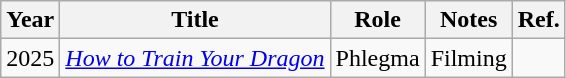<table class="wikitable sortable">
<tr>
<th>Year</th>
<th>Title</th>
<th>Role</th>
<th>Notes</th>
<th class="unsortable">Ref.</th>
</tr>
<tr>
<td>2025</td>
<td><em><a href='#'>How to Train Your Dragon</a></em></td>
<td>Phlegma</td>
<td>Filming</td>
<td></td>
</tr>
</table>
